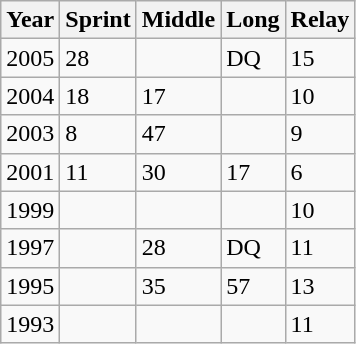<table class="wikitable">
<tr>
<th>Year</th>
<th>Sprint</th>
<th>Middle</th>
<th>Long</th>
<th>Relay</th>
</tr>
<tr>
<td>2005</td>
<td>28</td>
<td></td>
<td>DQ</td>
<td>15</td>
</tr>
<tr>
<td>2004</td>
<td>18</td>
<td>17</td>
<td></td>
<td>10</td>
</tr>
<tr>
<td>2003</td>
<td>8</td>
<td>47</td>
<td></td>
<td>9</td>
</tr>
<tr>
<td>2001</td>
<td>11</td>
<td>30</td>
<td>17</td>
<td>6</td>
</tr>
<tr>
<td>1999</td>
<td></td>
<td></td>
<td></td>
<td>10</td>
</tr>
<tr>
<td>1997</td>
<td></td>
<td>28</td>
<td>DQ</td>
<td>11</td>
</tr>
<tr>
<td>1995</td>
<td></td>
<td>35</td>
<td>57</td>
<td>13</td>
</tr>
<tr>
<td>1993</td>
<td></td>
<td></td>
<td></td>
<td>11</td>
</tr>
</table>
